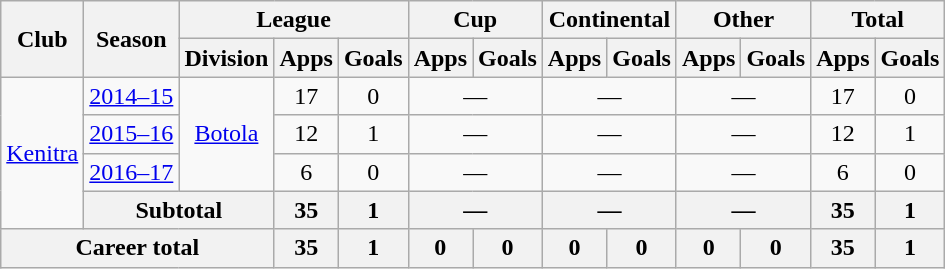<table class="wikitable" style="text-align: center;">
<tr>
<th rowspan="2">Club</th>
<th rowspan="2">Season</th>
<th colspan="3">League</th>
<th colspan="2">Cup</th>
<th colspan="2">Continental</th>
<th colspan="2">Other</th>
<th colspan="2">Total</th>
</tr>
<tr>
<th>Division</th>
<th>Apps</th>
<th>Goals</th>
<th>Apps</th>
<th>Goals</th>
<th>Apps</th>
<th>Goals</th>
<th>Apps</th>
<th>Goals</th>
<th>Apps</th>
<th>Goals</th>
</tr>
<tr>
<td rowspan=4 valign="center"><a href='#'>Kenitra</a></td>
<td><a href='#'>2014–15</a></td>
<td rowspan=3><a href='#'>Botola</a></td>
<td>17</td>
<td>0</td>
<td colspan="2">—</td>
<td colspan="2">—</td>
<td colspan="2">—</td>
<td>17</td>
<td>0</td>
</tr>
<tr>
<td><a href='#'>2015–16</a></td>
<td>12</td>
<td>1</td>
<td colspan="2">—</td>
<td colspan="2">—</td>
<td colspan="2">—</td>
<td>12</td>
<td>1</td>
</tr>
<tr>
<td><a href='#'>2016–17</a></td>
<td>6</td>
<td>0</td>
<td colspan="2">—</td>
<td colspan="2">—</td>
<td colspan="2">—</td>
<td>6</td>
<td>0</td>
</tr>
<tr>
<th colspan="2">Subtotal</th>
<th>35</th>
<th>1</th>
<th colspan="2">—</th>
<th colspan="2">—</th>
<th colspan="2">—</th>
<th>35</th>
<th>1</th>
</tr>
<tr>
<th colspan="3"><strong>Career total</strong></th>
<th>35</th>
<th>1</th>
<th>0</th>
<th>0</th>
<th>0</th>
<th>0</th>
<th>0</th>
<th>0</th>
<th>35</th>
<th>1</th>
</tr>
</table>
